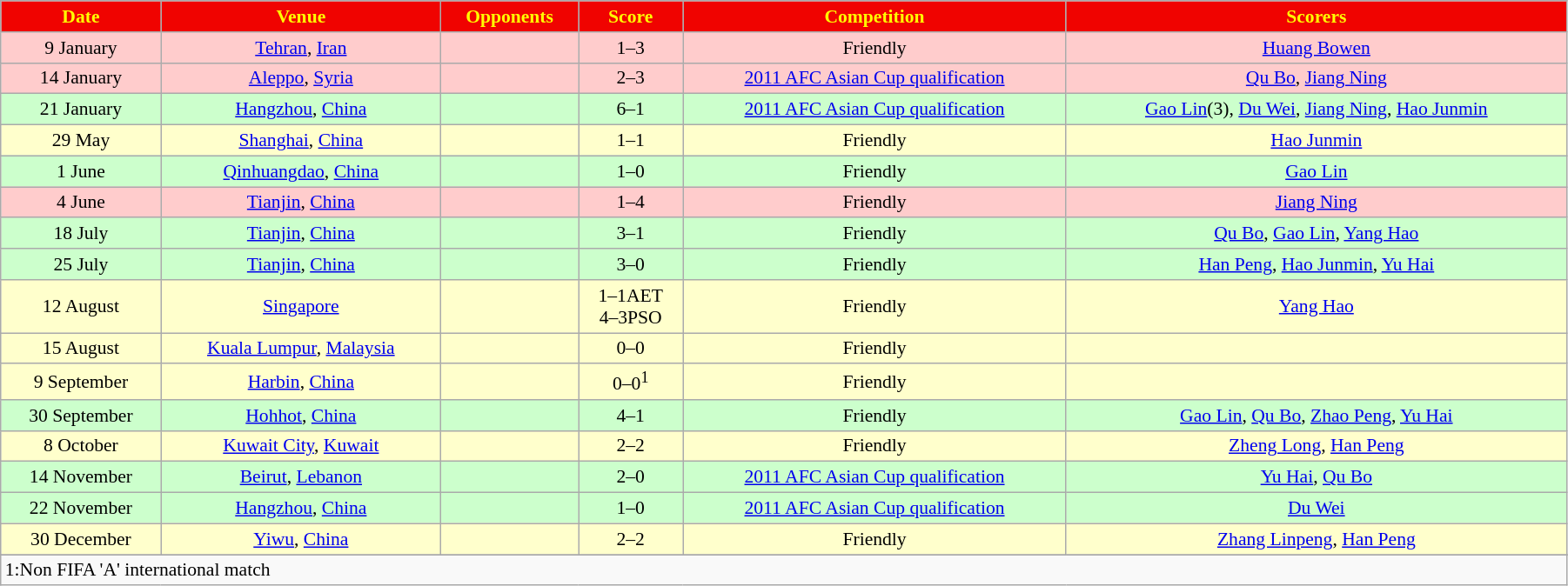<table width=95% class="wikitable" style="text-align: center; font-size: 90%">
<tr bgcolor=#F00300 style="color:yellow">
<td><strong>Date</strong></td>
<td><strong>Venue</strong></td>
<td><strong>Opponents</strong></td>
<td><strong>Score</strong></td>
<td><strong>Competition</strong></td>
<td><strong>Scorers</strong></td>
</tr>
<tr bgcolor=#FFCCCC>
<td>9 January</td>
<td><a href='#'>Tehran</a>, <a href='#'>Iran</a></td>
<td></td>
<td>1–3</td>
<td>Friendly</td>
<td><a href='#'>Huang Bowen</a></td>
</tr>
<tr bgcolor=#FFCCCC>
<td>14 January</td>
<td><a href='#'>Aleppo</a>, <a href='#'>Syria</a></td>
<td></td>
<td>2–3</td>
<td><a href='#'>2011 AFC Asian Cup qualification</a></td>
<td><a href='#'>Qu Bo</a>, <a href='#'>Jiang Ning</a></td>
</tr>
<tr bgcolor=#CCFFCC>
<td>21 January</td>
<td><a href='#'>Hangzhou</a>, <a href='#'>China</a></td>
<td></td>
<td>6–1</td>
<td><a href='#'>2011 AFC Asian Cup qualification</a></td>
<td><a href='#'>Gao Lin</a>(3), <a href='#'>Du Wei</a>, <a href='#'>Jiang Ning</a>, <a href='#'>Hao Junmin</a></td>
</tr>
<tr bgcolor=#FFFFCC>
<td>29 May</td>
<td><a href='#'>Shanghai</a>, <a href='#'>China</a></td>
<td></td>
<td>1–1</td>
<td>Friendly</td>
<td><a href='#'>Hao Junmin</a></td>
</tr>
<tr bgcolor=#CCFFCC>
<td>1 June</td>
<td><a href='#'>Qinhuangdao</a>, <a href='#'>China</a></td>
<td></td>
<td>1–0</td>
<td>Friendly</td>
<td><a href='#'>Gao Lin</a></td>
</tr>
<tr bgcolor=#FFCCCC>
<td>4 June</td>
<td><a href='#'>Tianjin</a>, <a href='#'>China</a></td>
<td></td>
<td>1–4</td>
<td>Friendly</td>
<td><a href='#'>Jiang Ning</a></td>
</tr>
<tr bgcolor=#CCFFCC>
<td>18 July</td>
<td><a href='#'>Tianjin</a>, <a href='#'>China</a></td>
<td></td>
<td>3–1</td>
<td>Friendly</td>
<td><a href='#'>Qu Bo</a>, <a href='#'>Gao Lin</a>, <a href='#'>Yang Hao</a></td>
</tr>
<tr bgcolor=#CCFFCC>
<td>25 July</td>
<td><a href='#'>Tianjin</a>, <a href='#'>China</a></td>
<td></td>
<td>3–0</td>
<td>Friendly</td>
<td><a href='#'>Han Peng</a>, <a href='#'>Hao Junmin</a>, <a href='#'>Yu Hai</a></td>
</tr>
<tr bgcolor=#FFFFCC>
<td>12 August</td>
<td><a href='#'>Singapore</a></td>
<td></td>
<td>1–1AET<br>4–3PSO</td>
<td>Friendly</td>
<td><a href='#'>Yang Hao</a></td>
</tr>
<tr bgcolor=#FFFFCC>
<td>15 August</td>
<td><a href='#'>Kuala Lumpur</a>, <a href='#'>Malaysia</a></td>
<td></td>
<td>0–0</td>
<td>Friendly</td>
<td></td>
</tr>
<tr bgcolor=#FFFFCC>
<td>9 September</td>
<td><a href='#'>Harbin</a>, <a href='#'>China</a></td>
<td></td>
<td>0–0<sup>1</sup></td>
<td>Friendly</td>
<td></td>
</tr>
<tr bgcolor=#CCFFCC>
<td>30 September</td>
<td><a href='#'>Hohhot</a>, <a href='#'>China</a></td>
<td></td>
<td>4–1</td>
<td>Friendly</td>
<td><a href='#'>Gao Lin</a>, <a href='#'>Qu Bo</a>, <a href='#'>Zhao Peng</a>, <a href='#'>Yu Hai</a></td>
</tr>
<tr bgcolor=#FFFFCC>
<td>8 October</td>
<td><a href='#'>Kuwait City</a>, <a href='#'>Kuwait</a></td>
<td></td>
<td>2–2</td>
<td>Friendly</td>
<td><a href='#'>Zheng Long</a>, <a href='#'>Han Peng</a></td>
</tr>
<tr bgcolor=#CCFFCC>
<td>14 November</td>
<td><a href='#'>Beirut</a>, <a href='#'>Lebanon</a></td>
<td></td>
<td>2–0</td>
<td><a href='#'>2011 AFC Asian Cup qualification</a></td>
<td><a href='#'>Yu Hai</a>, <a href='#'>Qu Bo</a></td>
</tr>
<tr bgcolor=#CCFFCC>
<td>22 November</td>
<td><a href='#'>Hangzhou</a>, <a href='#'>China</a></td>
<td></td>
<td>1–0</td>
<td><a href='#'>2011 AFC Asian Cup qualification</a></td>
<td><a href='#'>Du Wei</a></td>
</tr>
<tr bgcolor=#FFFFCC>
<td>30 December</td>
<td><a href='#'>Yiwu</a>, <a href='#'>China</a></td>
<td></td>
<td>2–2</td>
<td>Friendly</td>
<td><a href='#'>Zhang Linpeng</a>, <a href='#'>Han Peng</a></td>
</tr>
<tr>
</tr>
<tr>
<td colspan=6 align=left>1:Non FIFA 'A' international match</td>
</tr>
</table>
